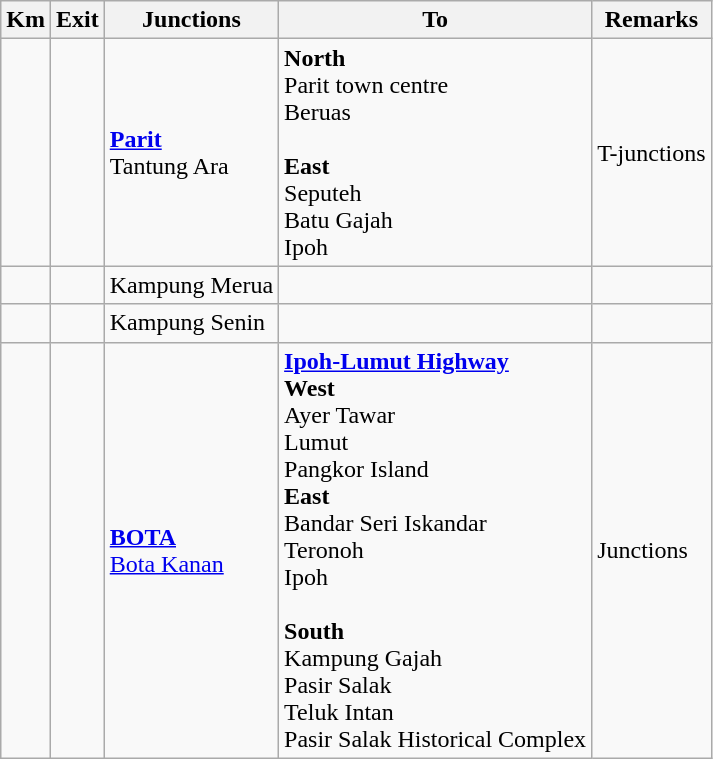<table class="wikitable">
<tr>
<th>Km</th>
<th>Exit</th>
<th>Junctions</th>
<th>To</th>
<th>Remarks</th>
</tr>
<tr>
<td></td>
<td></td>
<td><strong><a href='#'>Parit</a></strong><br>Tantung Ara</td>
<td><strong>North</strong><br> Parit town centre<br> Beruas<br><br><strong>East</strong><br> Seputeh<br> Batu Gajah<br> Ipoh</td>
<td>T-junctions</td>
</tr>
<tr>
<td></td>
<td></td>
<td>Kampung Merua</td>
<td></td>
<td></td>
</tr>
<tr>
<td></td>
<td></td>
<td>Kampung Senin</td>
<td></td>
<td></td>
</tr>
<tr>
<td></td>
<td></td>
<td><strong><a href='#'>BOTA</a></strong><br><a href='#'>Bota Kanan</a></td>
<td> <strong><a href='#'>Ipoh-Lumut Highway</a></strong><br><strong>West</strong><br>Ayer Tawar<br>Lumut<br>Pangkor Island<br><strong>East</strong><br>Bandar Seri Iskandar<br>Teronoh<br>Ipoh<br><br><strong>South</strong><br> Kampung Gajah<br> Pasir Salak<br> Teluk Intan<br> Pasir Salak Historical Complex</td>
<td>Junctions</td>
</tr>
</table>
